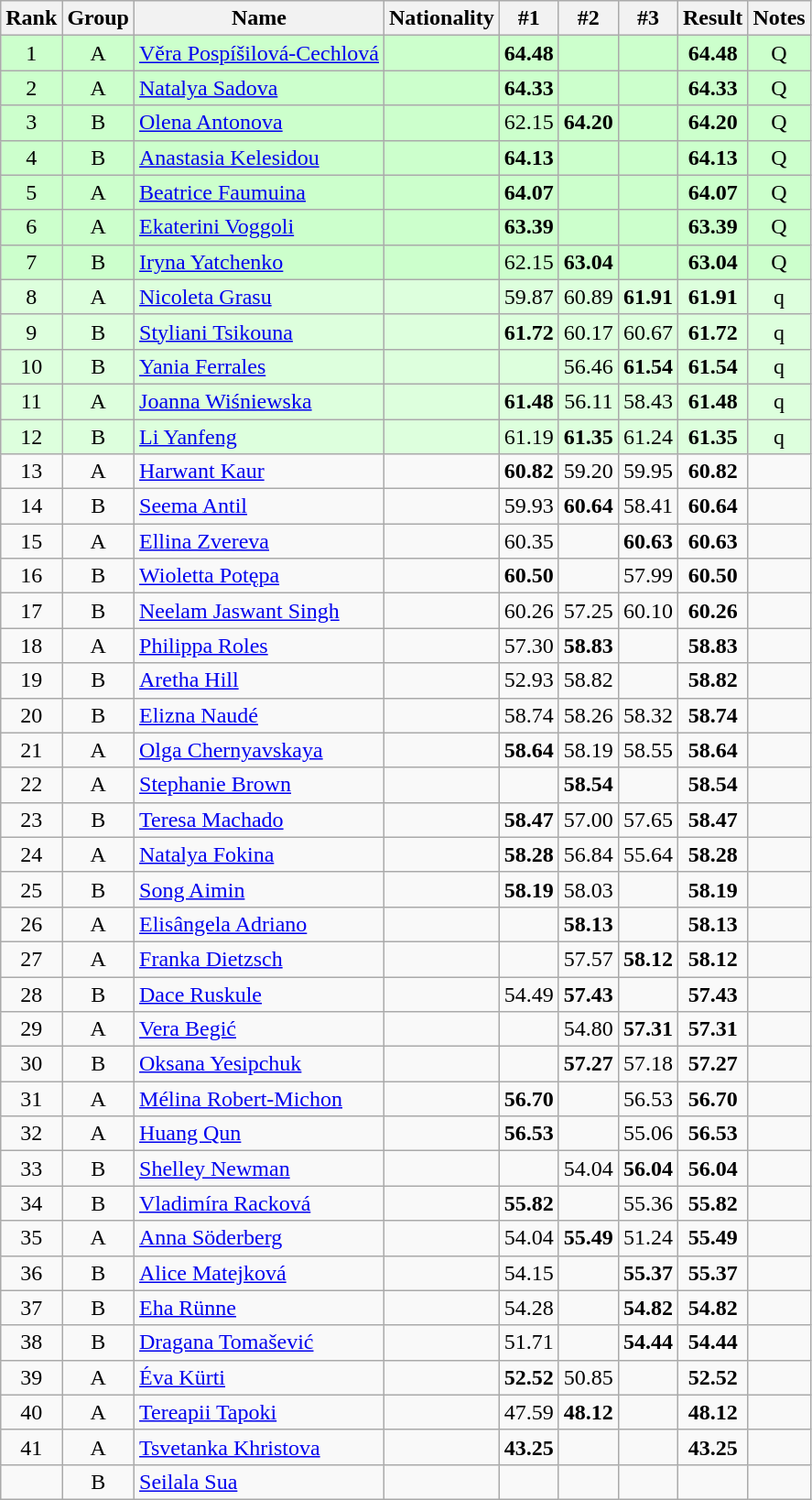<table class="wikitable sortable" style="text-align:center">
<tr>
<th>Rank</th>
<th>Group</th>
<th>Name</th>
<th>Nationality</th>
<th>#1</th>
<th>#2</th>
<th>#3</th>
<th>Result</th>
<th>Notes</th>
</tr>
<tr bgcolor=ccffcc>
<td>1</td>
<td>A</td>
<td align=left><a href='#'>Věra Pospíšilová-Cechlová</a></td>
<td align=left></td>
<td><strong>64.48</strong></td>
<td></td>
<td></td>
<td><strong>64.48</strong></td>
<td>Q</td>
</tr>
<tr bgcolor=ccffcc>
<td>2</td>
<td>A</td>
<td align=left><a href='#'>Natalya Sadova</a></td>
<td align=left></td>
<td><strong>64.33</strong></td>
<td></td>
<td></td>
<td><strong>64.33</strong></td>
<td>Q</td>
</tr>
<tr bgcolor=ccffcc>
<td>3</td>
<td>B</td>
<td align=left><a href='#'>Olena Antonova</a></td>
<td align=left></td>
<td>62.15</td>
<td><strong>64.20</strong></td>
<td></td>
<td><strong>64.20</strong></td>
<td>Q</td>
</tr>
<tr bgcolor=ccffcc>
<td>4</td>
<td>B</td>
<td align=left><a href='#'>Anastasia Kelesidou</a></td>
<td align=left></td>
<td><strong>64.13</strong></td>
<td></td>
<td></td>
<td><strong>64.13</strong></td>
<td>Q</td>
</tr>
<tr bgcolor=ccffcc>
<td>5</td>
<td>A</td>
<td align=left><a href='#'>Beatrice Faumuina</a></td>
<td align=left></td>
<td><strong>64.07</strong></td>
<td></td>
<td></td>
<td><strong>64.07</strong></td>
<td>Q</td>
</tr>
<tr bgcolor=ccffcc>
<td>6</td>
<td>A</td>
<td align=left><a href='#'>Ekaterini Voggoli</a></td>
<td align=left></td>
<td><strong>63.39</strong></td>
<td></td>
<td></td>
<td><strong>63.39</strong></td>
<td>Q</td>
</tr>
<tr bgcolor=ccffcc>
<td>7</td>
<td>B</td>
<td align=left><a href='#'>Iryna Yatchenko</a></td>
<td align=left></td>
<td>62.15</td>
<td><strong>63.04</strong></td>
<td></td>
<td><strong>63.04</strong></td>
<td>Q</td>
</tr>
<tr bgcolor=ddffdd>
<td>8</td>
<td>A</td>
<td align=left><a href='#'>Nicoleta Grasu</a></td>
<td align=left></td>
<td>59.87</td>
<td>60.89</td>
<td><strong>61.91</strong></td>
<td><strong>61.91</strong></td>
<td>q</td>
</tr>
<tr bgcolor=ddffdd>
<td>9</td>
<td>B</td>
<td align=left><a href='#'>Styliani Tsikouna</a></td>
<td align=left></td>
<td><strong>61.72</strong></td>
<td>60.17</td>
<td>60.67</td>
<td><strong>61.72</strong></td>
<td>q</td>
</tr>
<tr bgcolor=ddffdd>
<td>10</td>
<td>B</td>
<td align=left><a href='#'>Yania Ferrales</a></td>
<td align=left></td>
<td></td>
<td>56.46</td>
<td><strong>61.54</strong></td>
<td><strong>61.54</strong></td>
<td>q</td>
</tr>
<tr bgcolor=ddffdd>
<td>11</td>
<td>A</td>
<td align=left><a href='#'>Joanna Wiśniewska</a></td>
<td align=left></td>
<td><strong>61.48</strong></td>
<td>56.11</td>
<td>58.43</td>
<td><strong>61.48</strong></td>
<td>q</td>
</tr>
<tr bgcolor=ddffdd>
<td>12</td>
<td>B</td>
<td align=left><a href='#'>Li Yanfeng</a></td>
<td align=left></td>
<td>61.19</td>
<td><strong>61.35</strong></td>
<td>61.24</td>
<td><strong>61.35</strong></td>
<td>q</td>
</tr>
<tr>
<td>13</td>
<td>A</td>
<td align=left><a href='#'>Harwant Kaur</a></td>
<td align=left></td>
<td><strong>60.82</strong></td>
<td>59.20</td>
<td>59.95</td>
<td><strong>60.82</strong></td>
<td></td>
</tr>
<tr>
<td>14</td>
<td>B</td>
<td align=left><a href='#'>Seema Antil</a></td>
<td align=left></td>
<td>59.93</td>
<td><strong>60.64</strong></td>
<td>58.41</td>
<td><strong>60.64</strong></td>
<td></td>
</tr>
<tr>
<td>15</td>
<td>A</td>
<td align=left><a href='#'>Ellina Zvereva</a></td>
<td align=left></td>
<td>60.35</td>
<td></td>
<td><strong>60.63</strong></td>
<td><strong>60.63</strong></td>
<td></td>
</tr>
<tr>
<td>16</td>
<td>B</td>
<td align=left><a href='#'>Wioletta Potępa</a></td>
<td align=left></td>
<td><strong>60.50</strong></td>
<td></td>
<td>57.99</td>
<td><strong>60.50</strong></td>
<td></td>
</tr>
<tr>
<td>17</td>
<td>B</td>
<td align=left><a href='#'>Neelam Jaswant Singh</a></td>
<td align=left></td>
<td>60.26</td>
<td>57.25</td>
<td>60.10</td>
<td><strong>60.26</strong></td>
<td></td>
</tr>
<tr>
<td>18</td>
<td>A</td>
<td align=left><a href='#'>Philippa Roles</a></td>
<td align=left></td>
<td>57.30</td>
<td><strong>58.83</strong></td>
<td></td>
<td><strong>58.83</strong></td>
<td></td>
</tr>
<tr>
<td>19</td>
<td>B</td>
<td align=left><a href='#'>Aretha Hill</a></td>
<td align=left></td>
<td>52.93</td>
<td>58.82</td>
<td></td>
<td><strong>58.82</strong></td>
<td></td>
</tr>
<tr>
<td>20</td>
<td>B</td>
<td align=left><a href='#'>Elizna Naudé</a></td>
<td align=left></td>
<td>58.74</td>
<td>58.26</td>
<td>58.32</td>
<td><strong>58.74</strong></td>
<td></td>
</tr>
<tr>
<td>21</td>
<td>A</td>
<td align=left><a href='#'>Olga Chernyavskaya</a></td>
<td align=left></td>
<td><strong>58.64</strong></td>
<td>58.19</td>
<td>58.55</td>
<td><strong>58.64</strong></td>
<td></td>
</tr>
<tr>
<td>22</td>
<td>A</td>
<td align=left><a href='#'>Stephanie Brown</a></td>
<td align=left></td>
<td></td>
<td><strong>58.54</strong></td>
<td></td>
<td><strong>58.54</strong></td>
<td></td>
</tr>
<tr>
<td>23</td>
<td>B</td>
<td align=left><a href='#'>Teresa Machado</a></td>
<td align=left></td>
<td><strong>58.47</strong></td>
<td>57.00</td>
<td>57.65</td>
<td><strong>58.47</strong></td>
<td></td>
</tr>
<tr>
<td>24</td>
<td>A</td>
<td align=left><a href='#'>Natalya Fokina</a></td>
<td align=left></td>
<td><strong>58.28</strong></td>
<td>56.84</td>
<td>55.64</td>
<td><strong>58.28</strong></td>
<td></td>
</tr>
<tr>
<td>25</td>
<td>B</td>
<td align=left><a href='#'>Song Aimin</a></td>
<td align=left></td>
<td><strong>58.19</strong></td>
<td>58.03</td>
<td></td>
<td><strong>58.19</strong></td>
<td></td>
</tr>
<tr>
<td>26</td>
<td>A</td>
<td align=left><a href='#'>Elisângela Adriano</a></td>
<td align=left></td>
<td></td>
<td><strong>58.13</strong></td>
<td></td>
<td><strong>58.13</strong></td>
<td></td>
</tr>
<tr>
<td>27</td>
<td>A</td>
<td align=left><a href='#'>Franka Dietzsch</a></td>
<td align=left></td>
<td></td>
<td>57.57</td>
<td><strong>58.12</strong></td>
<td><strong>58.12</strong></td>
<td></td>
</tr>
<tr>
<td>28</td>
<td>B</td>
<td align=left><a href='#'>Dace Ruskule</a></td>
<td align=left></td>
<td>54.49</td>
<td><strong>57.43</strong></td>
<td></td>
<td><strong>57.43</strong></td>
<td></td>
</tr>
<tr>
<td>29</td>
<td>A</td>
<td align=left><a href='#'>Vera Begić</a></td>
<td align=left></td>
<td></td>
<td>54.80</td>
<td><strong>57.31</strong></td>
<td><strong>57.31</strong></td>
<td></td>
</tr>
<tr>
<td>30</td>
<td>B</td>
<td align=left><a href='#'>Oksana Yesipchuk</a></td>
<td align=left></td>
<td></td>
<td><strong>57.27</strong></td>
<td>57.18</td>
<td><strong>57.27</strong></td>
<td></td>
</tr>
<tr>
<td>31</td>
<td>A</td>
<td align=left><a href='#'>Mélina Robert-Michon</a></td>
<td align=left></td>
<td><strong>56.70</strong></td>
<td></td>
<td>56.53</td>
<td><strong>56.70</strong></td>
<td></td>
</tr>
<tr>
<td>32</td>
<td>A</td>
<td align=left><a href='#'>Huang Qun</a></td>
<td align=left></td>
<td><strong>56.53</strong></td>
<td></td>
<td>55.06</td>
<td><strong>56.53</strong></td>
<td></td>
</tr>
<tr>
<td>33</td>
<td>B</td>
<td align=left><a href='#'>Shelley Newman</a></td>
<td align=left></td>
<td></td>
<td>54.04</td>
<td><strong>56.04</strong></td>
<td><strong>56.04</strong></td>
<td></td>
</tr>
<tr>
<td>34</td>
<td>B</td>
<td align=left><a href='#'>Vladimíra Racková</a></td>
<td align=left></td>
<td><strong>55.82</strong></td>
<td></td>
<td>55.36</td>
<td><strong>55.82</strong></td>
<td></td>
</tr>
<tr>
<td>35</td>
<td>A</td>
<td align=left><a href='#'>Anna Söderberg</a></td>
<td align=left></td>
<td>54.04</td>
<td><strong>55.49</strong></td>
<td>51.24</td>
<td><strong>55.49</strong></td>
<td></td>
</tr>
<tr>
<td>36</td>
<td>B</td>
<td align=left><a href='#'>Alice Matejková</a></td>
<td align=left></td>
<td>54.15</td>
<td></td>
<td><strong>55.37</strong></td>
<td><strong>55.37</strong></td>
<td></td>
</tr>
<tr>
<td>37</td>
<td>B</td>
<td align=left><a href='#'>Eha Rünne</a></td>
<td align=left></td>
<td>54.28</td>
<td></td>
<td><strong>54.82</strong></td>
<td><strong>54.82</strong></td>
<td></td>
</tr>
<tr>
<td>38</td>
<td>B</td>
<td align=left><a href='#'>Dragana Tomašević</a></td>
<td align=left></td>
<td>51.71</td>
<td></td>
<td><strong>54.44</strong></td>
<td><strong>54.44</strong></td>
<td></td>
</tr>
<tr>
<td>39</td>
<td>A</td>
<td align=left><a href='#'>Éva Kürti</a></td>
<td align=left></td>
<td><strong>52.52</strong></td>
<td>50.85</td>
<td></td>
<td><strong>52.52</strong></td>
<td></td>
</tr>
<tr>
<td>40</td>
<td>A</td>
<td align=left><a href='#'>Tereapii Tapoki</a></td>
<td align=left></td>
<td>47.59</td>
<td><strong>48.12</strong></td>
<td></td>
<td><strong>48.12</strong></td>
<td></td>
</tr>
<tr>
<td>41</td>
<td>A</td>
<td align=left><a href='#'>Tsvetanka Khristova</a></td>
<td align=left></td>
<td><strong>43.25</strong></td>
<td></td>
<td></td>
<td><strong>43.25</strong></td>
<td></td>
</tr>
<tr>
<td></td>
<td>B</td>
<td align=left><a href='#'>Seilala Sua</a></td>
<td align=left></td>
<td></td>
<td></td>
<td></td>
<td><strong></strong></td>
<td></td>
</tr>
</table>
